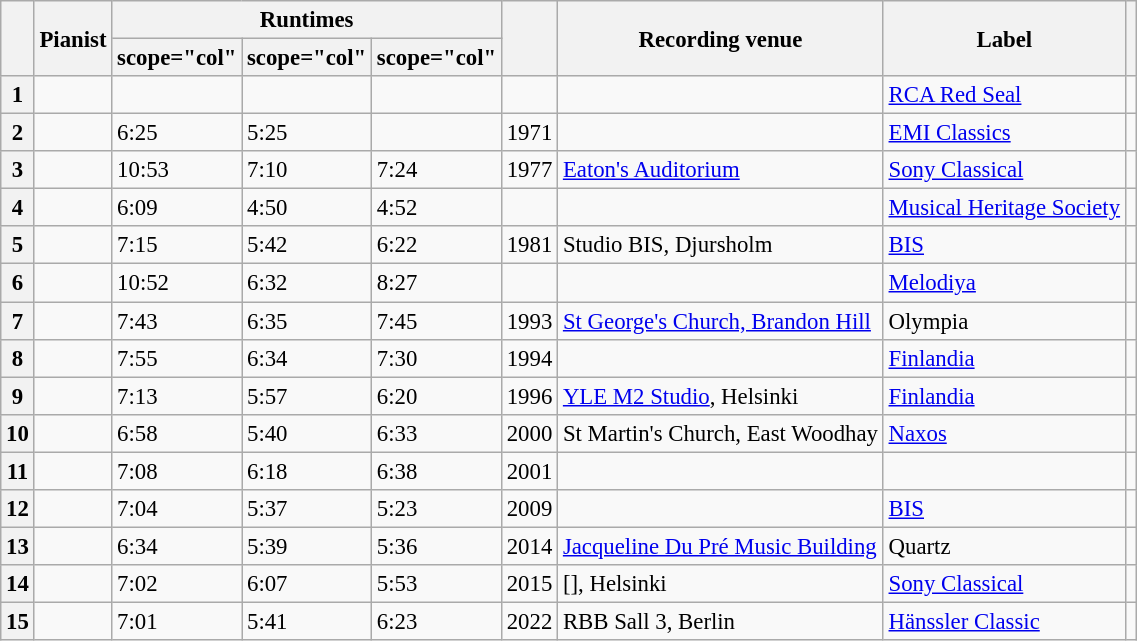<table class="wikitable sortable" style="margin-right:0; font-size:95%">
<tr>
<th rowspan=2 scope="col"></th>
<th rowspan=2 scope=col>Pianist</th>
<th colspan=3 scope=col>Runtimes</th>
<th rowspan=2 scope=col></th>
<th rowspan=2 scope=col>Recording venue</th>
<th rowspan=2 scope=col>Label</th>
<th rowspan=2 scope=col class="unsortable"></th>
</tr>
<tr>
<th>scope="col" </th>
<th>scope="col" </th>
<th>scope="col" </th>
</tr>
<tr>
<th scope="row">1</th>
<td></td>
<td></td>
<td></td>
<td></td>
<td></td>
<td></td>
<td><a href='#'>RCA Red Seal</a></td>
<td></td>
</tr>
<tr>
<th scope="row">2</th>
<td></td>
<td>6:25</td>
<td>5:25</td>
<td></td>
<td>1971</td>
<td></td>
<td><a href='#'>EMI Classics</a></td>
<td></td>
</tr>
<tr>
<th scope="row">3</th>
<td></td>
<td>10:53</td>
<td>7:10</td>
<td>7:24</td>
<td>1977</td>
<td><a href='#'>Eaton's Auditorium</a></td>
<td><a href='#'>Sony Classical</a></td>
<td></td>
</tr>
<tr>
<th scope="row">4</th>
<td></td>
<td>6:09</td>
<td>4:50</td>
<td>4:52</td>
<td></td>
<td></td>
<td><a href='#'>Musical Heritage Society</a></td>
<td></td>
</tr>
<tr>
<th scope="row">5</th>
<td></td>
<td>7:15</td>
<td>5:42</td>
<td>6:22</td>
<td>1981</td>
<td>Studio BIS, Djursholm</td>
<td><a href='#'>BIS</a></td>
<td></td>
</tr>
<tr>
<th scope="row">6</th>
<td></td>
<td>10:52</td>
<td>6:32</td>
<td>8:27</td>
<td></td>
<td></td>
<td><a href='#'>Melodiya</a></td>
<td></td>
</tr>
<tr>
<th scope="row">7</th>
<td></td>
<td>7:43</td>
<td>6:35</td>
<td>7:45</td>
<td>1993</td>
<td><a href='#'>St George's Church, Brandon Hill</a></td>
<td>Olympia</td>
<td></td>
</tr>
<tr>
<th scope="row">8</th>
<td></td>
<td>7:55</td>
<td>6:34</td>
<td>7:30</td>
<td>1994</td>
<td></td>
<td><a href='#'>Finlandia</a></td>
<td></td>
</tr>
<tr>
<th scope="row">9</th>
<td></td>
<td>7:13</td>
<td>5:57</td>
<td>6:20</td>
<td>1996</td>
<td><a href='#'>YLE M2 Studio</a>, Helsinki</td>
<td><a href='#'>Finlandia</a></td>
<td></td>
</tr>
<tr>
<th scope="row">10</th>
<td></td>
<td>6:58</td>
<td>5:40</td>
<td>6:33</td>
<td>2000</td>
<td>St Martin's Church, East Woodhay</td>
<td><a href='#'>Naxos</a></td>
<td></td>
</tr>
<tr>
<th scope="row">11</th>
<td></td>
<td>7:08</td>
<td>6:18</td>
<td>6:38</td>
<td>2001</td>
<td></td>
<td></td>
<td></td>
</tr>
<tr>
<th scope="row">12</th>
<td></td>
<td>7:04</td>
<td>5:37</td>
<td>5:23</td>
<td>2009</td>
<td></td>
<td><a href='#'>BIS</a></td>
<td></td>
</tr>
<tr>
<th scope="row">13</th>
<td></td>
<td>6:34</td>
<td>5:39</td>
<td>5:36</td>
<td>2014</td>
<td><a href='#'>Jacqueline Du Pré Music Building</a></td>
<td>Quartz</td>
<td></td>
</tr>
<tr>
<th scope="row">14</th>
<td></td>
<td>7:02</td>
<td>6:07</td>
<td>5:53</td>
<td>2015</td>
<td>[], Helsinki</td>
<td><a href='#'>Sony Classical</a></td>
<td></td>
</tr>
<tr>
<th scope="row">15</th>
<td></td>
<td>7:01</td>
<td>5:41</td>
<td>6:23</td>
<td>2022</td>
<td>RBB Sall 3, Berlin</td>
<td><a href='#'>Hänssler Classic</a></td>
<td></td>
</tr>
</table>
